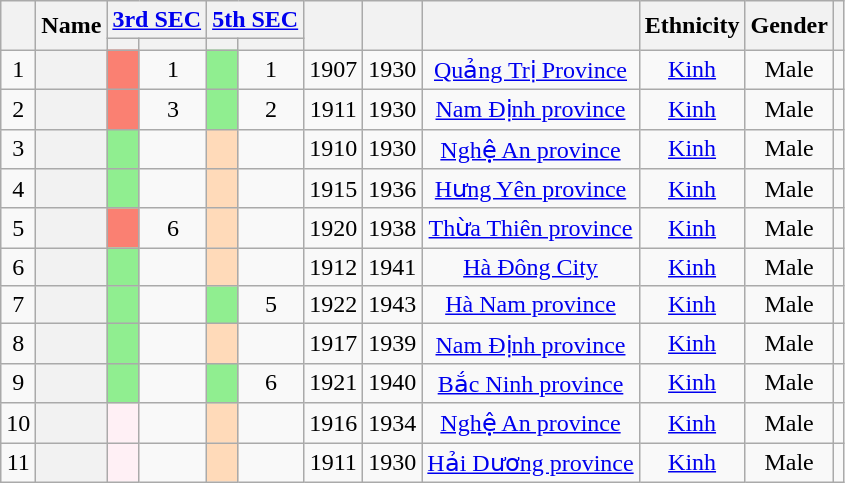<table class="wikitable sortable" style=text-align:center>
<tr>
<th Rowspan="2"></th>
<th Rowspan="2">Name</th>
<th colspan="2" unsortable><a href='#'>3rd SEC</a></th>
<th colspan="2" unsortable><a href='#'>5th SEC</a></th>
<th Rowspan="2"></th>
<th Rowspan="2"></th>
<th Rowspan="2"></th>
<th Rowspan="2">Ethnicity</th>
<th Rowspan="2">Gender</th>
<th Rowspan="2"  scope="col" class="unsortable"></th>
</tr>
<tr>
<th></th>
<th></th>
<th></th>
<th></th>
</tr>
<tr>
<td>1</td>
<th align="center" scope="row" style="font-weight:normal;"></th>
<td bgcolor = Salmon></td>
<td>1</td>
<td bgcolor = LightGreen></td>
<td>1</td>
<td>1907</td>
<td>1930</td>
<td><a href='#'>Quảng Trị Province</a></td>
<td><a href='#'>Kinh</a></td>
<td>Male</td>
<td></td>
</tr>
<tr>
<td>2</td>
<th align="center" scope="row" style="font-weight:normal;"></th>
<td bgcolor = Salmon></td>
<td>3</td>
<td bgcolor = LightGreen></td>
<td>2</td>
<td>1911</td>
<td>1930</td>
<td><a href='#'>Nam Định province</a></td>
<td><a href='#'>Kinh</a></td>
<td>Male</td>
<td></td>
</tr>
<tr>
<td>3</td>
<th align="center" scope="row" style="font-weight:normal;"></th>
<td bgcolor = LightGreen></td>
<td></td>
<td bgcolor = PeachPuff></td>
<td></td>
<td>1910</td>
<td>1930</td>
<td><a href='#'>Nghệ An province</a></td>
<td><a href='#'>Kinh</a></td>
<td>Male</td>
<td></td>
</tr>
<tr>
<td>4</td>
<th align="center" scope="row" style="font-weight:normal;"></th>
<td bgcolor = LightGreen></td>
<td></td>
<td bgcolor = PeachPuff></td>
<td></td>
<td>1915</td>
<td>1936</td>
<td><a href='#'>Hưng Yên province</a></td>
<td><a href='#'>Kinh</a></td>
<td>Male</td>
<td></td>
</tr>
<tr>
<td>5</td>
<th align="center" scope="row" style="font-weight:normal;"></th>
<td bgcolor = Salmon></td>
<td>6</td>
<td bgcolor = PeachPuff></td>
<td></td>
<td>1920</td>
<td>1938</td>
<td><a href='#'>Thừa Thiên province</a></td>
<td><a href='#'>Kinh</a></td>
<td>Male</td>
<td></td>
</tr>
<tr>
<td>6</td>
<th align="center" scope="row" style="font-weight:normal;"></th>
<td bgcolor = LightGreen></td>
<td></td>
<td bgcolor = PeachPuff></td>
<td></td>
<td>1912</td>
<td>1941</td>
<td><a href='#'>Hà Đông City</a></td>
<td><a href='#'>Kinh</a></td>
<td>Male</td>
<td></td>
</tr>
<tr>
<td>7</td>
<th align="center" scope="row" style="font-weight:normal;"></th>
<td bgcolor = LightGreen></td>
<td></td>
<td bgcolor = LightGreen></td>
<td>5</td>
<td>1922</td>
<td>1943</td>
<td><a href='#'>Hà Nam province</a></td>
<td><a href='#'>Kinh</a></td>
<td>Male</td>
<td></td>
</tr>
<tr>
<td>8</td>
<th align="center" scope="row" style="font-weight:normal;"></th>
<td bgcolor = LightGreen></td>
<td></td>
<td bgcolor = PeachPuff></td>
<td></td>
<td>1917</td>
<td>1939</td>
<td><a href='#'>Nam Định province</a></td>
<td><a href='#'>Kinh</a></td>
<td>Male</td>
<td></td>
</tr>
<tr>
<td>9</td>
<th align="center" scope="row" style="font-weight:normal;"></th>
<td bgcolor = LightGreen></td>
<td></td>
<td bgcolor = LightGreen></td>
<td>6</td>
<td>1921</td>
<td>1940</td>
<td><a href='#'>Bắc Ninh province</a></td>
<td><a href='#'>Kinh</a></td>
<td>Male</td>
<td></td>
</tr>
<tr>
<td>10</td>
<th align="center" scope="row" style="font-weight:normal;"></th>
<td bgcolor = LavenderBlush></td>
<td></td>
<td bgcolor = PeachPuff></td>
<td></td>
<td>1916</td>
<td>1934</td>
<td><a href='#'>Nghệ An province</a></td>
<td><a href='#'>Kinh</a></td>
<td>Male</td>
<td></td>
</tr>
<tr>
<td>11</td>
<th align="center" scope="row" style="font-weight:normal;"></th>
<td bgcolor = LavenderBlush></td>
<td></td>
<td bgcolor = PeachPuff></td>
<td></td>
<td>1911</td>
<td>1930</td>
<td><a href='#'>Hải Dương province</a></td>
<td><a href='#'>Kinh</a></td>
<td>Male</td>
<td></td>
</tr>
</table>
